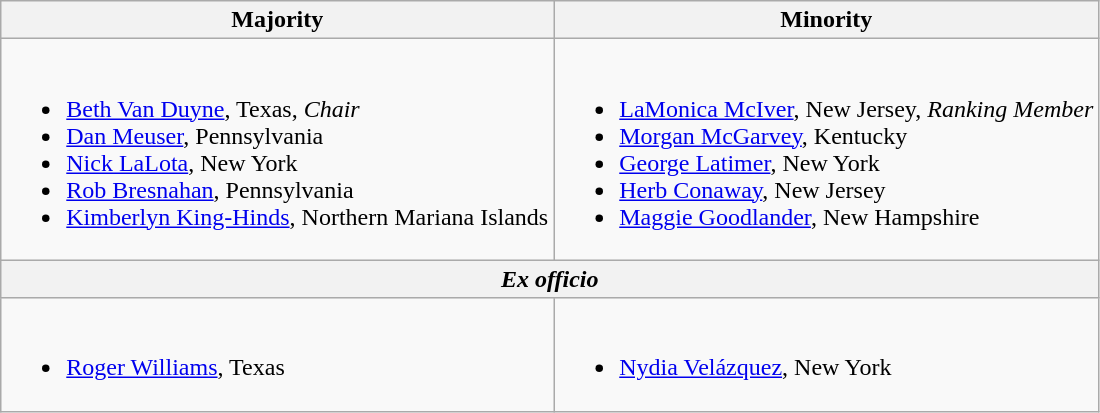<table class=wikitable>
<tr>
<th>Majority</th>
<th>Minority</th>
</tr>
<tr>
<td><br><ul><li><a href='#'>Beth Van Duyne</a>, Texas, <em>Chair</em></li><li><a href='#'>Dan Meuser</a>, Pennsylvania</li><li><a href='#'>Nick LaLota</a>, New York</li><li><a href='#'>Rob Bresnahan</a>, Pennsylvania</li><li><a href='#'>Kimberlyn King-Hinds</a>, Northern Mariana Islands</li></ul></td>
<td><br><ul><li><a href='#'>LaMonica McIver</a>, New Jersey, <em>Ranking Member</em></li><li><a href='#'>Morgan McGarvey</a>, Kentucky</li><li><a href='#'>George Latimer</a>, New York</li><li><a href='#'>Herb Conaway</a>, New Jersey</li><li><a href='#'>Maggie Goodlander</a>, New Hampshire</li></ul></td>
</tr>
<tr>
<th colspan=2><em>Ex officio</em></th>
</tr>
<tr>
<td><br><ul><li><a href='#'>Roger Williams</a>, Texas</li></ul></td>
<td><br><ul><li><a href='#'>Nydia Velázquez</a>, New York</li></ul></td>
</tr>
</table>
